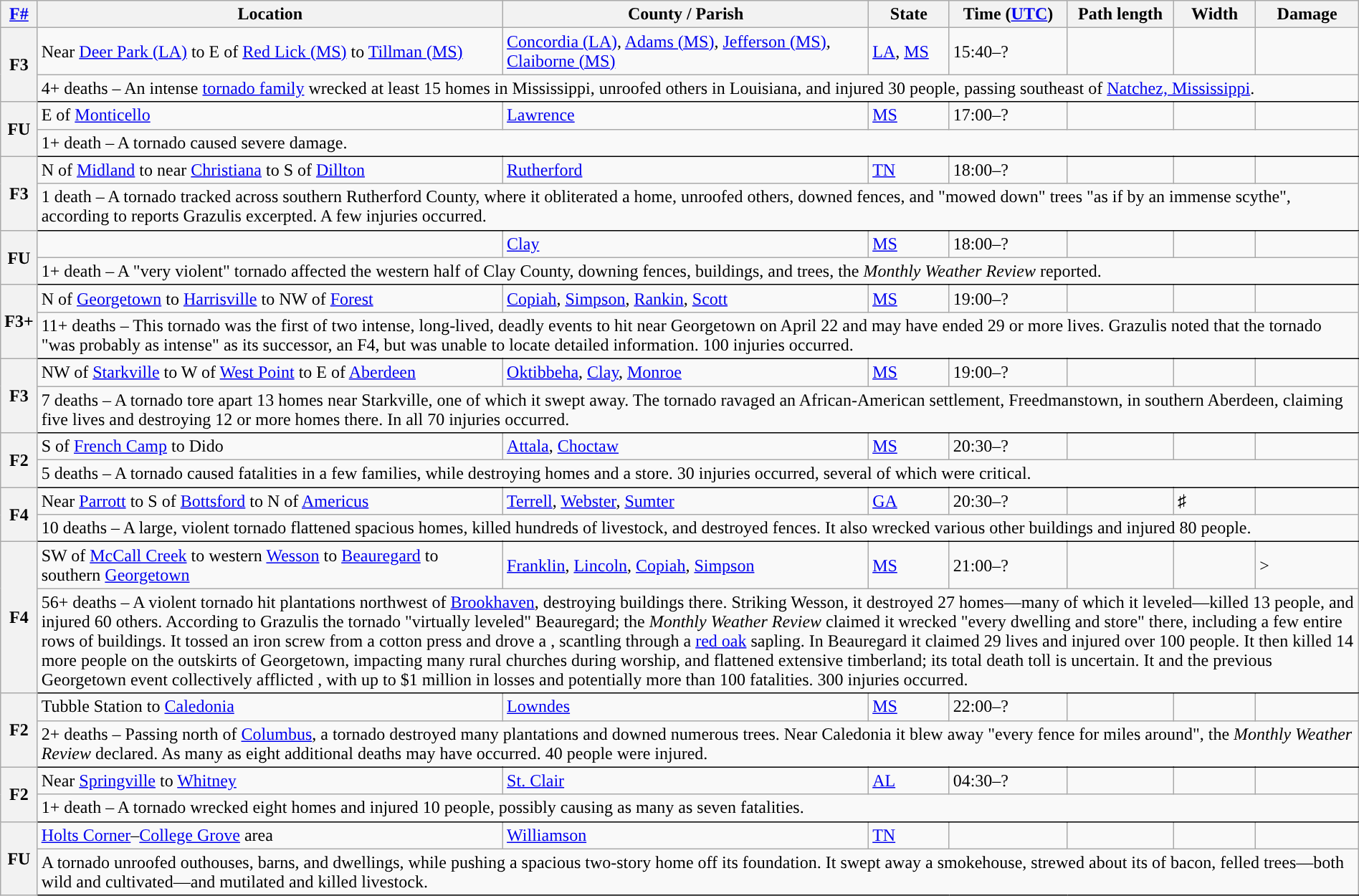<table class="wikitable sortable" style="width:100%;">
<tr>
<th scope="col"  style="width:2%; text-align:center;"><a href='#'>F#</a></th>
<th scope="col" text-align:center;" class="unsortable">Location</th>
<th scope="col" text-align:center;" class="unsortable">County / Parish</th>
<th scope="col" text-align:center;">State</th>
<th scope="col" text-align:center;">Time (<a href='#'>UTC</a>)</th>
<th scope="col" text-align:center;">Path length</th>
<th scope="col" text-align:center;">Width</th>
<th scope="col" text-align:center;">Damage</th>
</tr>
<tr>
<th scope="row" rowspan="2" style="background-color:#">F3</th>
<td>Near <a href='#'>Deer Park (LA)</a> to E of <a href='#'>Red Lick (MS)</a> to <a href='#'>Tillman (MS)</a></td>
<td><a href='#'>Concordia (LA)</a>, <a href='#'>Adams (MS)</a>, <a href='#'>Jefferson (MS)</a>, <a href='#'>Claiborne (MS)</a></td>
<td><a href='#'>LA</a>, <a href='#'>MS</a></td>
<td>15:40–?</td>
<td></td>
<td></td>
<td></td>
</tr>
<tr class="expand-child">
<td colspan="9" style=" border-bottom: 1px solid black;">4+ deaths – An intense <a href='#'>tornado family</a> wrecked at least 15 homes in Mississippi, unroofed others in Louisiana, and injured 30 people, passing southeast of <a href='#'>Natchez, Mississippi</a>.</td>
</tr>
<tr>
<th scope="row" rowspan="2" style="background-color:#">FU</th>
<td>E of <a href='#'>Monticello</a></td>
<td><a href='#'>Lawrence</a></td>
<td><a href='#'>MS</a></td>
<td>17:00–?</td>
<td></td>
<td></td>
<td></td>
</tr>
<tr class="expand-child">
<td colspan="9" style=" border-bottom: 1px solid black;">1+ death – A tornado caused severe damage.</td>
</tr>
<tr>
<th scope="row" rowspan="2" style="background-color:#">F3</th>
<td>N of <a href='#'>Midland</a> to near <a href='#'>Christiana</a> to S of <a href='#'>Dillton</a></td>
<td><a href='#'>Rutherford</a></td>
<td><a href='#'>TN</a></td>
<td>18:00–?</td>
<td></td>
<td></td>
<td></td>
</tr>
<tr class="expand-child">
<td colspan="9" style=" border-bottom: 1px solid black;">1 death – A tornado tracked across southern Rutherford County, where it obliterated a home, unroofed others, downed fences, and "mowed down" trees "as if by an immense scythe", according to reports Grazulis excerpted. A few injuries occurred.</td>
</tr>
<tr>
<th scope="row" rowspan="2" style="background-color:#">FU</th>
<td></td>
<td><a href='#'>Clay</a></td>
<td><a href='#'>MS</a></td>
<td>18:00–?</td>
<td></td>
<td></td>
<td></td>
</tr>
<tr class="expand-child">
<td colspan="9" style=" border-bottom: 1px solid black;">1+ death – A "very violent" tornado affected the western half of Clay County, downing fences, buildings, and trees, the <em>Monthly Weather Review</em> reported.</td>
</tr>
<tr>
<th scope="row" rowspan="2" style="background-color:#">F3+</th>
<td>N of <a href='#'>Georgetown</a> to <a href='#'>Harrisville</a> to NW of <a href='#'>Forest</a></td>
<td><a href='#'>Copiah</a>, <a href='#'>Simpson</a>, <a href='#'>Rankin</a>, <a href='#'>Scott</a></td>
<td><a href='#'>MS</a></td>
<td>19:00–?</td>
<td></td>
<td></td>
<td></td>
</tr>
<tr class="expand-child">
<td colspan="9" style=" border-bottom: 1px solid black;">11+ deaths – This tornado was the first of two intense, long-lived, deadly events to hit near Georgetown on April 22 and may have ended 29 or more lives. Grazulis noted that the tornado "was probably as intense" as its successor, an F4, but was unable to locate detailed information. 100 injuries occurred.</td>
</tr>
<tr>
<th scope="row" rowspan="2" style="background-color:#">F3</th>
<td>NW of <a href='#'>Starkville</a> to W of <a href='#'>West Point</a> to E of <a href='#'>Aberdeen</a></td>
<td><a href='#'>Oktibbeha</a>, <a href='#'>Clay</a>, <a href='#'>Monroe</a></td>
<td><a href='#'>MS</a></td>
<td>19:00–?</td>
<td></td>
<td></td>
<td></td>
</tr>
<tr class="expand-child">
<td colspan="9" style=" border-bottom: 1px solid black;">7 deaths – A tornado tore apart 13 homes near Starkville, one of which it swept away. The tornado ravaged an African-American settlement, Freedmanstown, in southern Aberdeen, claiming five lives and destroying 12 or more homes there. In all 70 injuries occurred.</td>
</tr>
<tr>
<th scope="row" rowspan="2" style="background-color:#">F2</th>
<td>S of <a href='#'>French Camp</a> to Dido</td>
<td><a href='#'>Attala</a>, <a href='#'>Choctaw</a></td>
<td><a href='#'>MS</a></td>
<td>20:30–?</td>
<td></td>
<td></td>
<td></td>
</tr>
<tr class="expand-child">
<td colspan="9" style=" border-bottom: 1px solid black;">5 deaths – A tornado caused fatalities in a few families, while destroying homes and a store. 30 injuries occurred, several of which were critical.</td>
</tr>
<tr>
<th scope="row" rowspan="2" style="background-color:#">F4</th>
<td>Near <a href='#'>Parrott</a> to S of <a href='#'>Bottsford</a> to N of <a href='#'>Americus</a></td>
<td><a href='#'>Terrell</a>, <a href='#'>Webster</a>, <a href='#'>Sumter</a></td>
<td><a href='#'>GA</a></td>
<td>20:30–?</td>
<td></td>
<td>♯</td>
<td></td>
</tr>
<tr class="expand-child">
<td colspan="9" style=" border-bottom: 1px solid black;">10 deaths – A large, violent tornado flattened spacious homes, killed hundreds of livestock, and destroyed fences. It also wrecked various other buildings and injured 80 people.</td>
</tr>
<tr>
<th scope="row" rowspan="2" style="background-color:#">F4</th>
<td>SW of <a href='#'>McCall Creek</a> to western <a href='#'>Wesson</a> to <a href='#'>Beauregard</a> to southern <a href='#'>Georgetown</a></td>
<td><a href='#'>Franklin</a>, <a href='#'>Lincoln</a>, <a href='#'>Copiah</a>, <a href='#'>Simpson</a></td>
<td><a href='#'>MS</a></td>
<td>21:00–?</td>
<td></td>
<td></td>
<td>></td>
</tr>
<tr class="expand-child">
<td colspan="9" style=" border-bottom: 1px solid black;">56+ deaths – A violent tornado hit plantations northwest of <a href='#'>Brookhaven</a>, destroying buildings there. Striking Wesson, it destroyed 27 homes—many of which it leveled—killed 13 people, and injured 60 others. According to Grazulis the tornado "virtually leveled" Beauregard; the <em>Monthly Weather Review</em> claimed it wrecked "every dwelling and store" there, including a few entire rows of buildings. It tossed an  iron screw  from a cotton press and drove a ,  scantling through a <a href='#'>red oak</a> sapling. In Beauregard it claimed 29 lives and injured over 100 people. It then killed 14 more people on the outskirts of Georgetown, impacting many rural churches during worship, and flattened extensive timberland; its total death toll is uncertain. It and the previous Georgetown event collectively afflicted , with up to $1 million in losses and potentially more than 100 fatalities. 300 injuries occurred.</td>
</tr>
<tr>
<th scope="row" rowspan="2" style="background-color:#">F2</th>
<td>Tubble Station to <a href='#'>Caledonia</a></td>
<td><a href='#'>Lowndes</a></td>
<td><a href='#'>MS</a></td>
<td>22:00–?</td>
<td></td>
<td></td>
<td></td>
</tr>
<tr class="expand-child">
<td colspan="9" style=" border-bottom: 1px solid black;">2+ deaths – Passing north of <a href='#'>Columbus</a>, a tornado destroyed many plantations and downed numerous trees. Near Caledonia it blew away "every fence for miles around", the <em>Monthly Weather Review</em> declared. As many as eight additional deaths may have occurred. 40 people were injured.</td>
</tr>
<tr>
<th scope="row" rowspan="2" style="background-color:#">F2</th>
<td>Near <a href='#'>Springville</a> to <a href='#'>Whitney</a></td>
<td><a href='#'>St. Clair</a></td>
<td><a href='#'>AL</a></td>
<td>04:30–?</td>
<td></td>
<td></td>
<td></td>
</tr>
<tr class="expand-child">
<td colspan="9" style=" border-bottom: 1px solid black;">1+ death – A tornado wrecked eight homes and injured 10 people, possibly causing as many as seven fatalities.</td>
</tr>
<tr>
<th scope="row" rowspan="2" style="background-color:#">FU</th>
<td><a href='#'>Holts Corner</a>–<a href='#'>College Grove</a> area</td>
<td><a href='#'>Williamson</a></td>
<td><a href='#'>TN</a></td>
<td></td>
<td></td>
<td></td>
<td></td>
</tr>
<tr class="expand-child">
<td colspan="9" style=" border-bottom: 1px solid black;">A tornado unroofed outhouses, barns, and dwellings, while pushing a spacious two-story home off its foundation. It swept away a smokehouse, strewed about its  of bacon, felled trees—both wild and cultivated—and mutilated and killed livestock.</td>
</tr>
</table>
